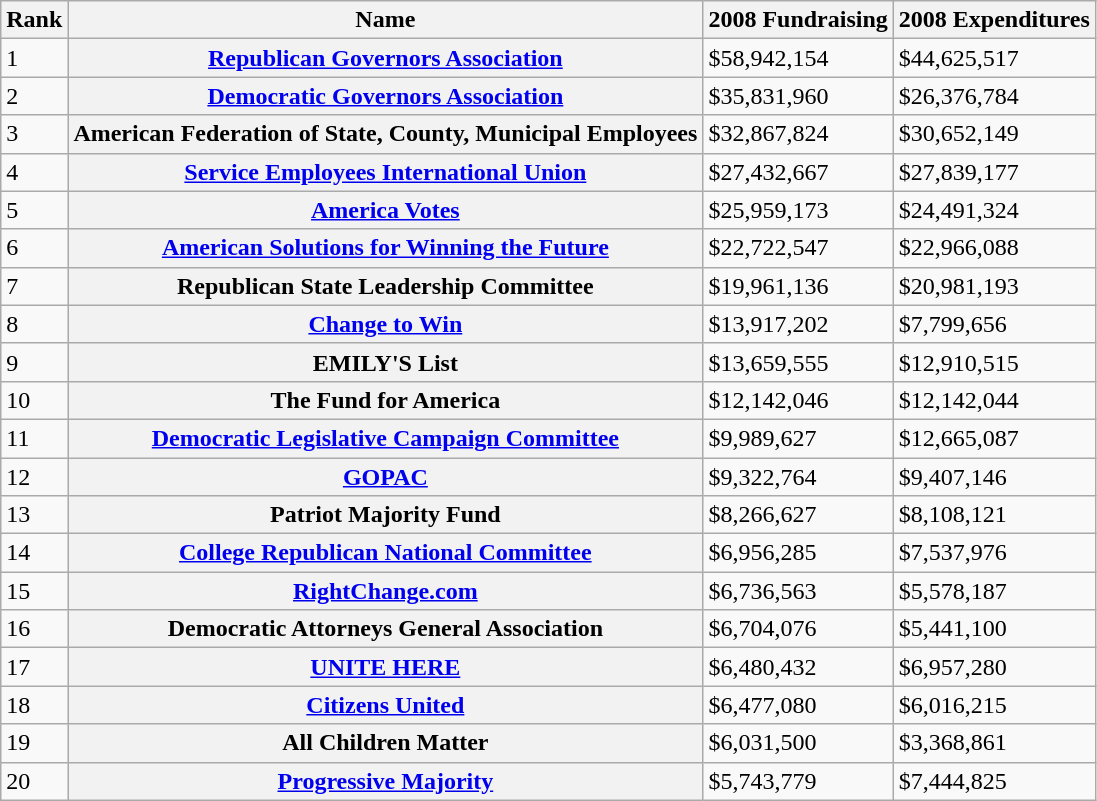<table class="wikitable">
<tr>
<th>Rank</th>
<th>Name</th>
<th>2008 Fundraising</th>
<th>2008 Expenditures</th>
</tr>
<tr>
<td>1</td>
<th><a href='#'>Republican Governors Association</a></th>
<td>$58,942,154</td>
<td>$44,625,517</td>
</tr>
<tr>
<td>2</td>
<th><a href='#'>Democratic Governors Association</a></th>
<td>$35,831,960</td>
<td>$26,376,784</td>
</tr>
<tr>
<td>3</td>
<th>American Federation of State, County, Municipal Employees</th>
<td>$32,867,824</td>
<td>$30,652,149</td>
</tr>
<tr>
<td>4</td>
<th><a href='#'>Service Employees International Union</a></th>
<td>$27,432,667</td>
<td>$27,839,177</td>
</tr>
<tr>
<td>5</td>
<th><a href='#'>America Votes</a></th>
<td>$25,959,173</td>
<td>$24,491,324</td>
</tr>
<tr>
<td>6</td>
<th><a href='#'>American Solutions for Winning the Future</a></th>
<td>$22,722,547</td>
<td>$22,966,088</td>
</tr>
<tr>
<td>7</td>
<th>Republican State Leadership Committee</th>
<td>$19,961,136</td>
<td>$20,981,193</td>
</tr>
<tr>
<td>8</td>
<th><a href='#'>Change to Win</a></th>
<td>$13,917,202</td>
<td>$7,799,656</td>
</tr>
<tr>
<td>9</td>
<th>EMILY'S List</th>
<td>$13,659,555</td>
<td>$12,910,515</td>
</tr>
<tr>
<td>10</td>
<th>The Fund for America</th>
<td>$12,142,046</td>
<td>$12,142,044</td>
</tr>
<tr>
<td>11</td>
<th><a href='#'>Democratic Legislative Campaign Committee</a></th>
<td>$9,989,627</td>
<td>$12,665,087</td>
</tr>
<tr>
<td>12</td>
<th><a href='#'>GOPAC</a></th>
<td>$9,322,764</td>
<td>$9,407,146</td>
</tr>
<tr>
<td>13</td>
<th>Patriot Majority Fund</th>
<td>$8,266,627</td>
<td>$8,108,121</td>
</tr>
<tr>
<td>14</td>
<th><a href='#'>College Republican National Committee</a></th>
<td>$6,956,285</td>
<td>$7,537,976</td>
</tr>
<tr>
<td>15</td>
<th><a href='#'>RightChange.com</a></th>
<td>$6,736,563</td>
<td>$5,578,187</td>
</tr>
<tr>
<td>16</td>
<th>Democratic Attorneys General Association</th>
<td>$6,704,076</td>
<td>$5,441,100</td>
</tr>
<tr>
<td>17</td>
<th><a href='#'>UNITE HERE</a></th>
<td>$6,480,432</td>
<td>$6,957,280</td>
</tr>
<tr>
<td>18</td>
<th><a href='#'>Citizens United</a></th>
<td>$6,477,080</td>
<td>$6,016,215</td>
</tr>
<tr>
<td>19</td>
<th>All Children Matter</th>
<td>$6,031,500</td>
<td>$3,368,861</td>
</tr>
<tr>
<td>20</td>
<th><a href='#'>Progressive Majority</a></th>
<td>$5,743,779</td>
<td>$7,444,825</td>
</tr>
</table>
